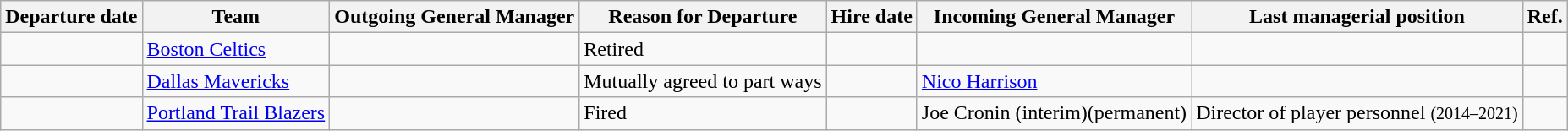<table class="sortable wikitable col1center col5center">
<tr>
<th>Departure date</th>
<th>Team</th>
<th>Outgoing General Manager</th>
<th>Reason for Departure</th>
<th>Hire date</th>
<th>Incoming General Manager</th>
<th class="unsortable">Last managerial position</th>
<th class="unsortable">Ref.</th>
</tr>
<tr>
<td></td>
<td><a href='#'>Boston Celtics</a></td>
<td></td>
<td>Retired</td>
<td></td>
<td></td>
<td></td>
<td></td>
</tr>
<tr>
<td></td>
<td><a href='#'>Dallas Mavericks</a></td>
<td></td>
<td>Mutually agreed to part ways</td>
<td></td>
<td><a href='#'>Nico Harrison</a></td>
<td></td>
<td></td>
</tr>
<tr>
<td></td>
<td><a href='#'>Portland Trail Blazers</a></td>
<td></td>
<td>Fired</td>
<td></td>
<td>Joe Cronin (interim)(permanent)</td>
<td>Director of player personnel <small>(2014–2021)</small></td>
<td></td>
</tr>
</table>
